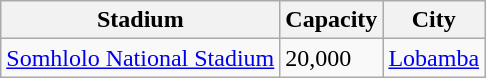<table class="wikitable sortable">
<tr>
<th>Stadium</th>
<th>Capacity</th>
<th>City</th>
</tr>
<tr>
<td><a href='#'>Somhlolo National Stadium</a></td>
<td>20,000</td>
<td><a href='#'>Lobamba</a></td>
</tr>
</table>
